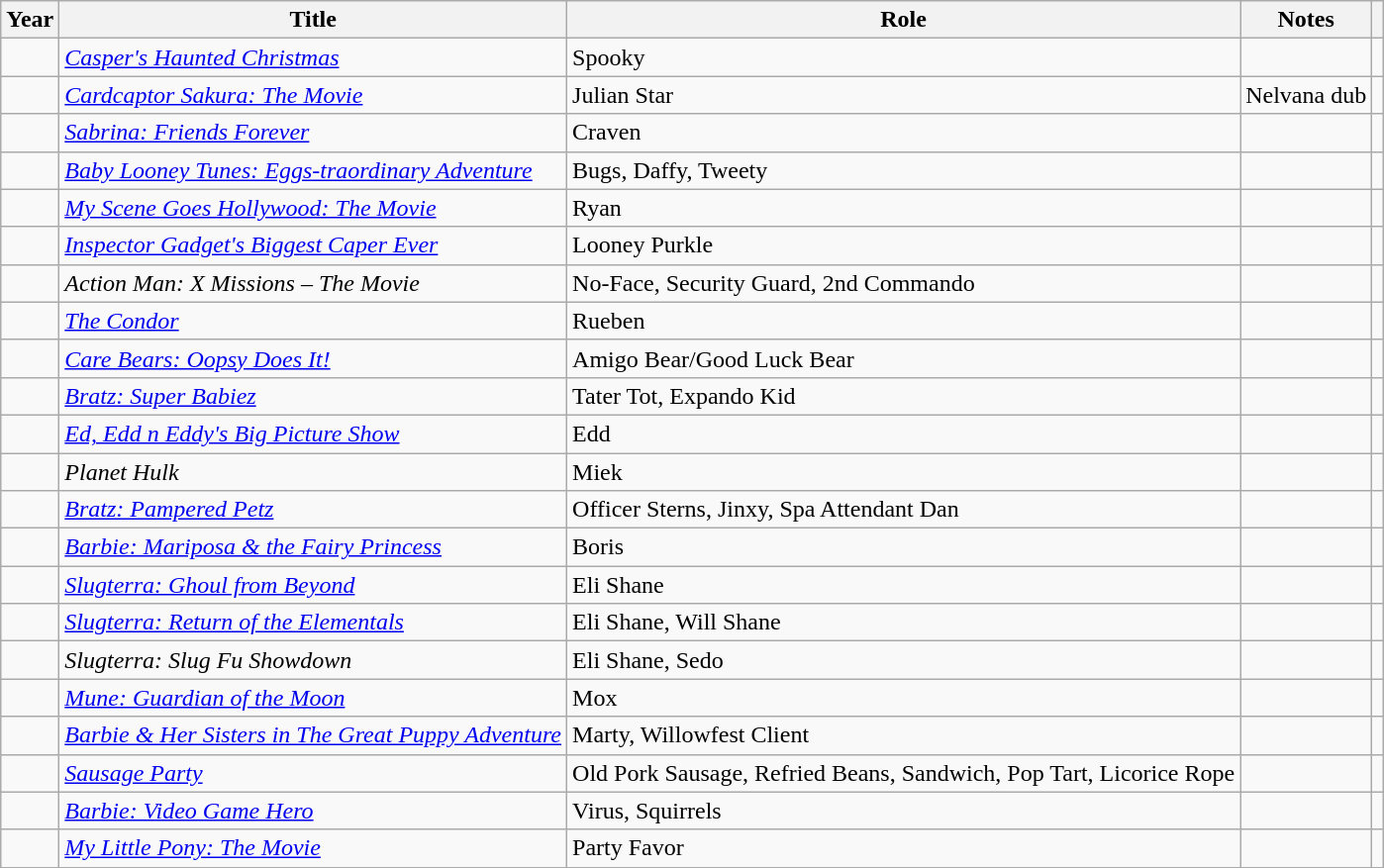<table class="wikitable sortable plainrowheaders">
<tr>
<th>Year</th>
<th>Title</th>
<th>Role</th>
<th class="unsortable">Notes</th>
<th class="unsortable"></th>
</tr>
<tr>
<td></td>
<td><em><a href='#'>Casper's Haunted Christmas</a></em></td>
<td>Spooky</td>
<td></td>
<td style="text-align:center;"></td>
</tr>
<tr>
<td></td>
<td><em><a href='#'>Cardcaptor Sakura: The Movie</a></em></td>
<td>Julian Star</td>
<td>Nelvana dub</td>
<td style="text-align:center;"></td>
</tr>
<tr>
<td></td>
<td><em><a href='#'>Sabrina: Friends Forever</a></em></td>
<td>Craven</td>
<td></td>
<td style="text-align:center;"></td>
</tr>
<tr>
<td></td>
<td><em><a href='#'>Baby Looney Tunes: Eggs-traordinary Adventure</a></em></td>
<td>Bugs, Daffy, Tweety</td>
<td></td>
<td style="text-align:center;"></td>
</tr>
<tr>
<td></td>
<td><em><a href='#'>My Scene Goes Hollywood: The Movie</a></em></td>
<td>Ryan</td>
<td></td>
<td style="text-align:center;"></td>
</tr>
<tr>
<td></td>
<td><em><a href='#'>Inspector Gadget's Biggest Caper Ever</a></em></td>
<td>Looney Purkle</td>
<td></td>
<td style="text-align:center;"></td>
</tr>
<tr>
<td></td>
<td><em>Action Man: X Missions – The Movie</em></td>
<td>No-Face, Security Guard, 2nd Commando</td>
<td></td>
<td style="text-align:center;"></td>
</tr>
<tr>
<td></td>
<td data-sort-value="Condor, The"><em><a href='#'>The Condor</a></em></td>
<td>Rueben</td>
<td></td>
<td style="text-align:center;"></td>
</tr>
<tr>
<td></td>
<td><em><a href='#'>Care Bears: Oopsy Does It!</a></em></td>
<td>Amigo Bear/Good Luck Bear</td>
<td></td>
<td></td>
</tr>
<tr>
<td></td>
<td><em><a href='#'>Bratz: Super Babiez</a></em></td>
<td>Tater Tot, Expando Kid</td>
<td></td>
<td style="text-align:center;"></td>
</tr>
<tr>
<td></td>
<td><em><a href='#'>Ed, Edd n Eddy's Big Picture Show</a></em></td>
<td>Edd</td>
<td></td>
<td></td>
</tr>
<tr>
<td></td>
<td><em>Planet Hulk</em></td>
<td>Miek</td>
<td></td>
<td style="text-align:center;"></td>
</tr>
<tr>
<td></td>
<td><em><a href='#'>Bratz: Pampered Petz</a></em></td>
<td>Officer Sterns, Jinxy, Spa Attendant Dan</td>
<td></td>
<td style="text-align:center;"></td>
</tr>
<tr>
<td></td>
<td><em><a href='#'>Barbie: Mariposa & the Fairy Princess</a></em></td>
<td>Boris</td>
<td></td>
<td style="text-align:center;"></td>
</tr>
<tr>
<td></td>
<td><em><a href='#'>Slugterra: Ghoul from Beyond</a></em></td>
<td>Eli Shane</td>
<td></td>
<td style="text-align:center;"></td>
</tr>
<tr>
<td></td>
<td><em><a href='#'>Slugterra: Return of the Elementals</a></em></td>
<td>Eli Shane, Will Shane</td>
<td></td>
<td style="text-align:center;"></td>
</tr>
<tr>
<td></td>
<td><em>Slugterra: Slug Fu Showdown</em></td>
<td>Eli Shane, Sedo</td>
<td></td>
<td style="text-align:center;"></td>
</tr>
<tr>
<td></td>
<td><em><a href='#'>Mune: Guardian of the Moon</a></em></td>
<td>Mox</td>
<td></td>
<td style="text-align:center;"></td>
</tr>
<tr>
<td></td>
<td><em><a href='#'>Barbie & Her Sisters in The Great Puppy Adventure</a></em></td>
<td>Marty, Willowfest Client</td>
<td></td>
<td style="text-align:center;"></td>
</tr>
<tr>
<td></td>
<td><em><a href='#'>Sausage Party</a></em></td>
<td>Old Pork Sausage, Refried Beans, Sandwich, Pop Tart, Licorice Rope</td>
<td></td>
<td style="text-align:center;"></td>
</tr>
<tr>
<td></td>
<td><em><a href='#'>Barbie: Video Game Hero</a></em></td>
<td>Virus, Squirrels</td>
<td></td>
<td style="text-align:center;"></td>
</tr>
<tr>
<td></td>
<td><em><a href='#'>My Little Pony: The Movie</a></em></td>
<td>Party Favor</td>
<td></td>
<td style="text-align:center;"></td>
</tr>
<tr>
</tr>
</table>
